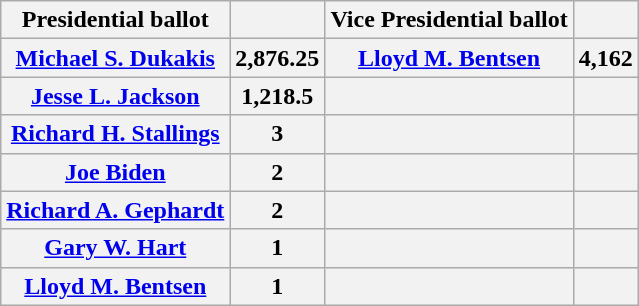<table class="wikitable" style="text-align:left">
<tr>
<th>Presidential ballot</th>
<th></th>
<th>Vice Presidential ballot</th>
<th></th>
</tr>
<tr>
<th><a href='#'>Michael S. Dukakis</a></th>
<th>2,876.25</th>
<th><a href='#'>Lloyd M. Bentsen</a></th>
<th>4,162</th>
</tr>
<tr>
<th><a href='#'>Jesse L. Jackson</a></th>
<th>1,218.5</th>
<th></th>
<th></th>
</tr>
<tr>
<th><a href='#'>Richard H. Stallings</a></th>
<th>3</th>
<th></th>
<th></th>
</tr>
<tr>
<th><a href='#'>Joe Biden</a></th>
<th>2</th>
<th></th>
<th></th>
</tr>
<tr>
<th><a href='#'>Richard A. Gephardt</a></th>
<th>2</th>
<th></th>
<th></th>
</tr>
<tr>
<th><a href='#'>Gary W. Hart</a></th>
<th>1</th>
<th></th>
<th></th>
</tr>
<tr>
<th><a href='#'>Lloyd M. Bentsen</a></th>
<th>1</th>
<th></th>
<th></th>
</tr>
</table>
